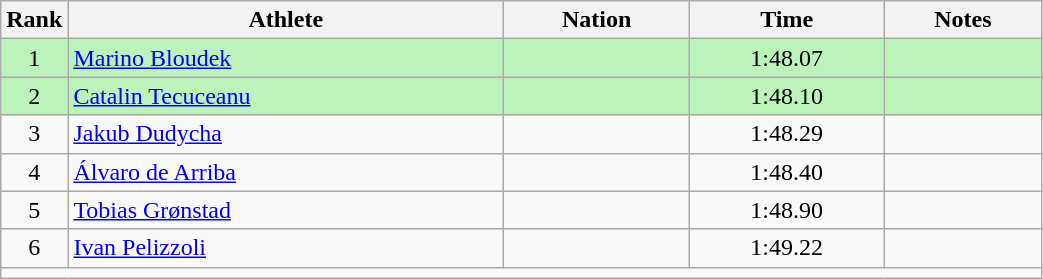<table class="wikitable sortable" style="text-align:center;width: 55%;">
<tr>
<th scope="col" style="width: 10px;">Rank</th>
<th scope="col">Athlete</th>
<th scope="col">Nation</th>
<th scope="col">Time</th>
<th scope="col">Notes</th>
</tr>
<tr bgcolor=bbf3bb>
<td>1</td>
<td align=left><a href='#'>Marino Bloudek</a></td>
<td align=left></td>
<td>1:48.07</td>
<td></td>
</tr>
<tr bgcolor=bbf3bb>
<td>2</td>
<td align=left><a href='#'>Catalin Tecuceanu</a></td>
<td align=left></td>
<td>1:48.10</td>
<td></td>
</tr>
<tr>
<td>3</td>
<td align=left><a href='#'>Jakub Dudycha</a></td>
<td align=left></td>
<td>1:48.29</td>
<td></td>
</tr>
<tr>
<td>4</td>
<td align=left><a href='#'>Álvaro de Arriba</a></td>
<td align=left></td>
<td>1:48.40</td>
<td></td>
</tr>
<tr>
<td>5</td>
<td align=left><a href='#'>Tobias Grønstad</a></td>
<td align=left></td>
<td>1:48.90</td>
<td></td>
</tr>
<tr>
<td>6</td>
<td align=left><a href='#'>Ivan Pelizzoli</a></td>
<td align=left></td>
<td>1:49.22</td>
<td></td>
</tr>
<tr class="sortbottom">
<td colspan="5"></td>
</tr>
</table>
